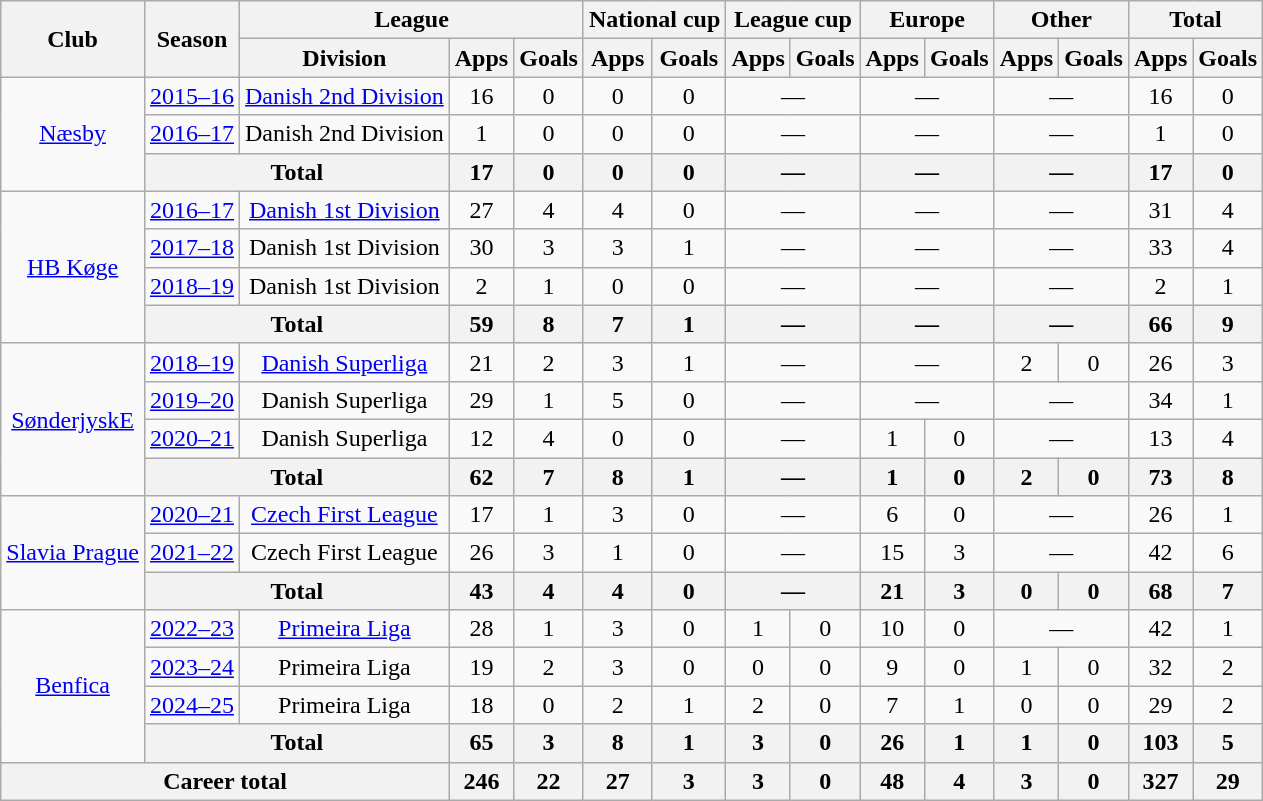<table class="wikitable" style="text-align:center">
<tr>
<th rowspan="2">Club</th>
<th rowspan="2">Season</th>
<th colspan="3">League</th>
<th colspan="2">National cup</th>
<th colspan="2">League cup</th>
<th colspan="2">Europe</th>
<th colspan="2">Other</th>
<th colspan="2">Total</th>
</tr>
<tr>
<th>Division</th>
<th>Apps</th>
<th>Goals</th>
<th>Apps</th>
<th>Goals</th>
<th>Apps</th>
<th>Goals</th>
<th>Apps</th>
<th>Goals</th>
<th>Apps</th>
<th>Goals</th>
<th>Apps</th>
<th>Goals</th>
</tr>
<tr>
<td rowspan="3"><a href='#'>Næsby</a></td>
<td><a href='#'>2015–16</a></td>
<td><a href='#'>Danish 2nd Division</a></td>
<td>16</td>
<td>0</td>
<td>0</td>
<td>0</td>
<td colspan="2">—</td>
<td colspan="2">—</td>
<td colspan="2">—</td>
<td>16</td>
<td>0</td>
</tr>
<tr>
<td><a href='#'>2016–17</a></td>
<td>Danish 2nd Division</td>
<td>1</td>
<td>0</td>
<td>0</td>
<td>0</td>
<td colspan="2">—</td>
<td colspan="2">—</td>
<td colspan="2">—</td>
<td>1</td>
<td>0</td>
</tr>
<tr>
<th colspan="2">Total</th>
<th>17</th>
<th>0</th>
<th>0</th>
<th>0</th>
<th colspan="2">—</th>
<th colspan="2">—</th>
<th colspan="2">—</th>
<th>17</th>
<th>0</th>
</tr>
<tr>
<td rowspan="4"><a href='#'>HB Køge</a></td>
<td><a href='#'>2016–17</a></td>
<td><a href='#'>Danish 1st Division</a></td>
<td>27</td>
<td>4</td>
<td>4</td>
<td>0</td>
<td colspan="2">—</td>
<td colspan="2">—</td>
<td colspan="2">—</td>
<td>31</td>
<td>4</td>
</tr>
<tr>
<td><a href='#'>2017–18</a></td>
<td>Danish 1st Division</td>
<td>30</td>
<td>3</td>
<td>3</td>
<td>1</td>
<td colspan="2">—</td>
<td colspan="2">—</td>
<td colspan="2">—</td>
<td>33</td>
<td>4</td>
</tr>
<tr>
<td><a href='#'>2018–19</a></td>
<td>Danish 1st Division</td>
<td>2</td>
<td>1</td>
<td>0</td>
<td>0</td>
<td colspan="2">—</td>
<td colspan="2">—</td>
<td colspan="2">—</td>
<td>2</td>
<td>1</td>
</tr>
<tr>
<th colspan="2">Total</th>
<th>59</th>
<th>8</th>
<th>7</th>
<th>1</th>
<th colspan="2">—</th>
<th colspan="2">—</th>
<th colspan="2">—</th>
<th>66</th>
<th>9</th>
</tr>
<tr>
<td rowspan="4"><a href='#'>SønderjyskE</a></td>
<td><a href='#'>2018–19</a></td>
<td><a href='#'>Danish Superliga</a></td>
<td>21</td>
<td>2</td>
<td>3</td>
<td>1</td>
<td colspan="2">—</td>
<td colspan="2">—</td>
<td>2</td>
<td>0</td>
<td>26</td>
<td>3</td>
</tr>
<tr>
<td><a href='#'>2019–20</a></td>
<td>Danish Superliga</td>
<td>29</td>
<td>1</td>
<td>5</td>
<td>0</td>
<td colspan="2">—</td>
<td colspan="2">—</td>
<td colspan="2">—</td>
<td>34</td>
<td>1</td>
</tr>
<tr>
<td><a href='#'>2020–21</a></td>
<td>Danish Superliga</td>
<td>12</td>
<td>4</td>
<td>0</td>
<td>0</td>
<td colspan="2">—</td>
<td>1</td>
<td>0</td>
<td colspan="2">—</td>
<td>13</td>
<td>4</td>
</tr>
<tr>
<th colspan="2">Total</th>
<th>62</th>
<th>7</th>
<th>8</th>
<th>1</th>
<th colspan="2">—</th>
<th>1</th>
<th>0</th>
<th>2</th>
<th>0</th>
<th>73</th>
<th>8</th>
</tr>
<tr>
<td rowspan="3"><a href='#'>Slavia Prague</a></td>
<td><a href='#'>2020–21</a></td>
<td><a href='#'>Czech First League</a></td>
<td>17</td>
<td>1</td>
<td>3</td>
<td>0</td>
<td colspan="2">—</td>
<td>6</td>
<td>0</td>
<td colspan="2">—</td>
<td>26</td>
<td>1</td>
</tr>
<tr>
<td><a href='#'>2021–22</a></td>
<td>Czech First League</td>
<td>26</td>
<td>3</td>
<td>1</td>
<td>0</td>
<td colspan="2">—</td>
<td>15</td>
<td>3</td>
<td colspan="2">—</td>
<td>42</td>
<td>6</td>
</tr>
<tr>
<th colspan="2">Total</th>
<th>43</th>
<th>4</th>
<th>4</th>
<th>0</th>
<th colspan="2">—</th>
<th>21</th>
<th>3</th>
<th>0</th>
<th>0</th>
<th>68</th>
<th>7</th>
</tr>
<tr>
<td rowspan="4"><a href='#'>Benfica</a></td>
<td><a href='#'>2022–23</a></td>
<td><a href='#'>Primeira Liga</a></td>
<td>28</td>
<td>1</td>
<td>3</td>
<td>0</td>
<td>1</td>
<td>0</td>
<td>10</td>
<td>0</td>
<td colspan="2">—</td>
<td>42</td>
<td>1</td>
</tr>
<tr>
<td><a href='#'>2023–24</a></td>
<td>Primeira Liga</td>
<td>19</td>
<td>2</td>
<td>3</td>
<td>0</td>
<td>0</td>
<td>0</td>
<td>9</td>
<td>0</td>
<td>1</td>
<td>0</td>
<td>32</td>
<td>2</td>
</tr>
<tr>
<td><a href='#'>2024–25</a></td>
<td>Primeira Liga</td>
<td>18</td>
<td>0</td>
<td>2</td>
<td>1</td>
<td>2</td>
<td>0</td>
<td>7</td>
<td>1</td>
<td>0</td>
<td>0</td>
<td>29</td>
<td>2</td>
</tr>
<tr>
<th colspan="2">Total</th>
<th>65</th>
<th>3</th>
<th>8</th>
<th>1</th>
<th>3</th>
<th>0</th>
<th>26</th>
<th>1</th>
<th>1</th>
<th>0</th>
<th>103</th>
<th>5</th>
</tr>
<tr>
<th colspan="3">Career total</th>
<th>246</th>
<th>22</th>
<th>27</th>
<th>3</th>
<th>3</th>
<th>0</th>
<th>48</th>
<th>4</th>
<th>3</th>
<th>0</th>
<th>327</th>
<th>29</th>
</tr>
</table>
